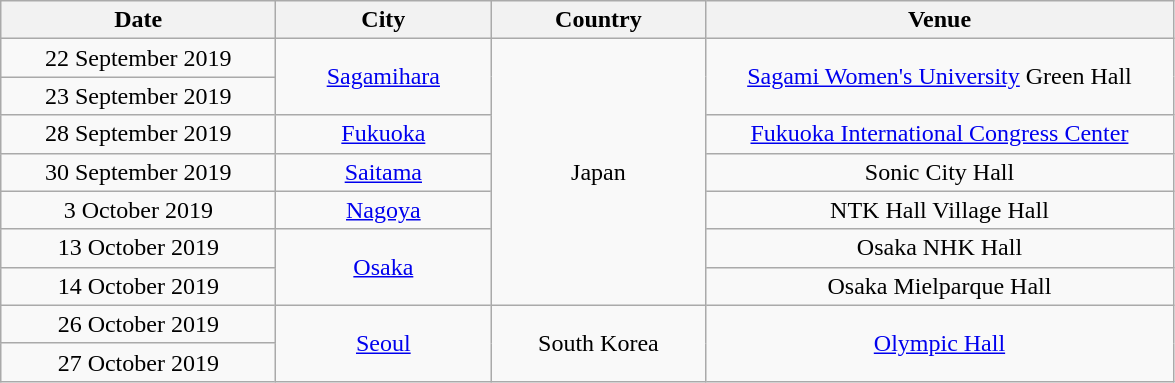<table class="wikitable" style="text-align:center;">
<tr>
<th scope="col" style="width:11em;">Date</th>
<th scope="col" style="width:8.5em;">City</th>
<th scope="col" style="width:8.5em;">Country</th>
<th scope="col" style="width:19em;">Venue</th>
</tr>
<tr>
<td>22 September 2019</td>
<td rowspan="2"><a href='#'>Sagamihara</a></td>
<td rowspan="7">Japan</td>
<td rowspan="2"><a href='#'>Sagami Women's University</a> Green Hall</td>
</tr>
<tr>
<td>23 September 2019</td>
</tr>
<tr>
<td>28 September 2019</td>
<td><a href='#'>Fukuoka</a></td>
<td><a href='#'>Fukuoka International Congress Center</a></td>
</tr>
<tr>
<td>30 September 2019</td>
<td><a href='#'>Saitama</a></td>
<td>Sonic City Hall</td>
</tr>
<tr>
<td>3 October 2019</td>
<td><a href='#'>Nagoya</a></td>
<td>NTK Hall Village Hall</td>
</tr>
<tr>
<td>13 October 2019</td>
<td rowspan="2"><a href='#'>Osaka</a></td>
<td>Osaka NHK Hall</td>
</tr>
<tr>
<td>14 October 2019</td>
<td>Osaka Mielparque Hall</td>
</tr>
<tr>
<td>26 October 2019</td>
<td rowspan="2"><a href='#'>Seoul</a></td>
<td rowspan="2">South Korea</td>
<td rowspan="2"><a href='#'>Olympic Hall</a></td>
</tr>
<tr>
<td>27 October 2019</td>
</tr>
</table>
